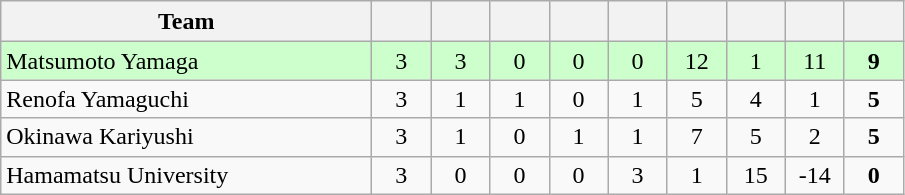<table class="wikitable sortable" style="text-align: center">
<tr style="line-height:1.25em">
<th style="width:15em">Team</th>
<th style="width:2em"><br></th>
<th style="width:2em"><br></th>
<th style="width:2em"><br></th>
<th style="width:2em"><br></th>
<th style="width:2em"><br></th>
<th style="width:2em"><br></th>
<th style="width:2em"><br></th>
<th style="width:2em"><br></th>
<th style="width:2em"><br></th>
</tr>
<tr bgcolor="#ccffcc">
<td align="left">Matsumoto Yamaga</td>
<td>3</td>
<td>3</td>
<td>0</td>
<td>0</td>
<td>0</td>
<td>12</td>
<td>1</td>
<td>11</td>
<td><strong>9</strong></td>
</tr>
<tr>
<td align="left">Renofa Yamaguchi</td>
<td>3</td>
<td>1</td>
<td>1</td>
<td>0</td>
<td>1</td>
<td>5</td>
<td>4</td>
<td>1</td>
<td><strong>5</strong></td>
</tr>
<tr>
<td align="left">Okinawa Kariyushi</td>
<td>3</td>
<td>1</td>
<td>0</td>
<td>1</td>
<td>1</td>
<td>7</td>
<td>5</td>
<td>2</td>
<td><strong>5</strong></td>
</tr>
<tr>
<td align="left">Hamamatsu University</td>
<td>3</td>
<td>0</td>
<td>0</td>
<td>0</td>
<td>3</td>
<td>1</td>
<td>15</td>
<td>-14</td>
<td><strong>0</strong></td>
</tr>
</table>
